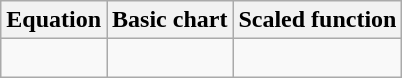<table class="wikitable sortable">
<tr>
<th>Equation</th>
<th>Basic chart</th>
<th>Scaled function</th>
</tr>
<tr>
<td><br></td>
<td></td>
<td></td>
</tr>
</table>
